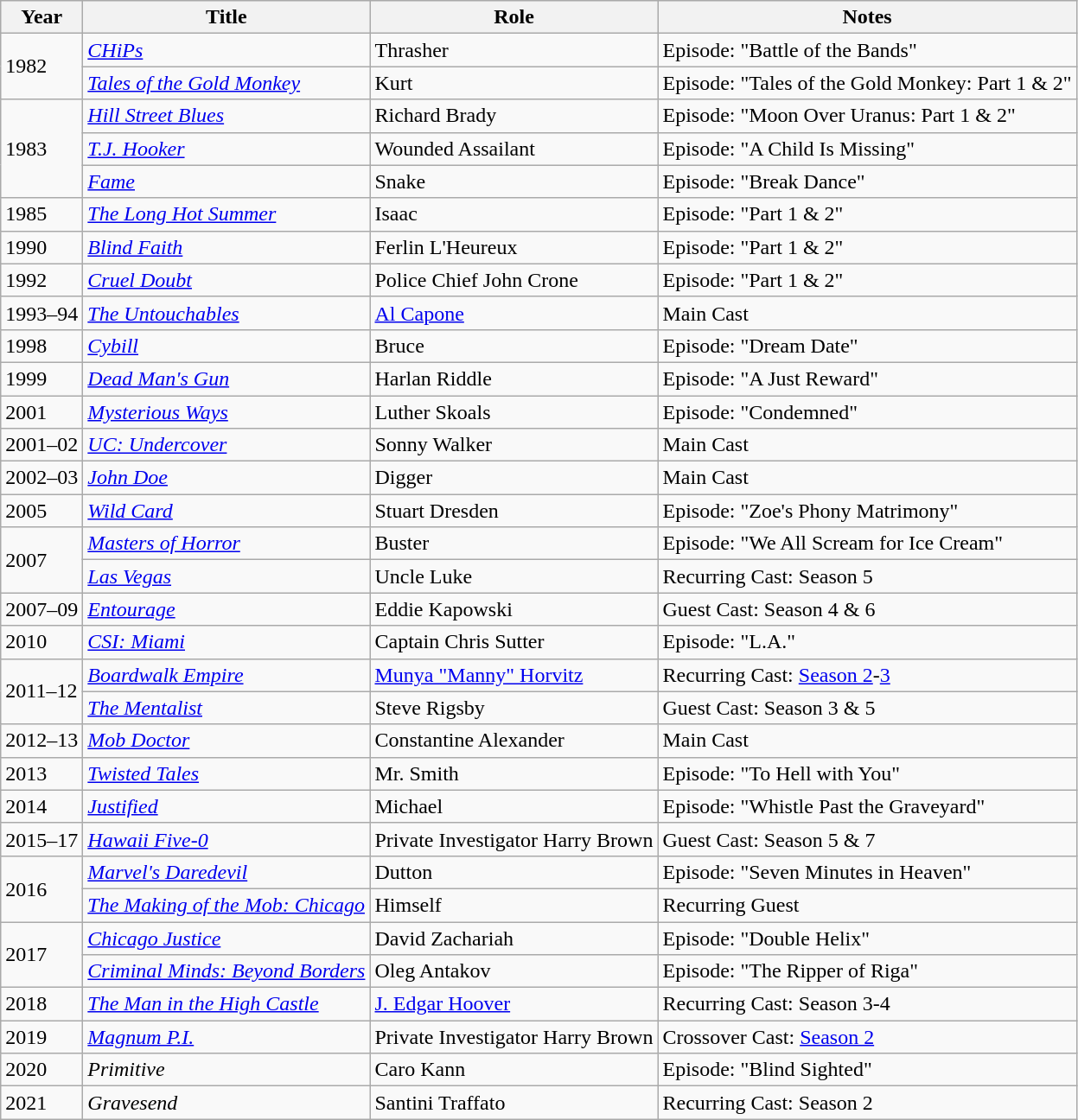<table class="wikitable plainrowheaders sortable" style="margin-right: 0;">
<tr>
<th>Year</th>
<th>Title</th>
<th>Role</th>
<th>Notes</th>
</tr>
<tr>
<td rowspan=2>1982</td>
<td><em><a href='#'>CHiPs</a></em></td>
<td>Thrasher</td>
<td>Episode: "Battle of the Bands"</td>
</tr>
<tr>
<td><em><a href='#'>Tales of the Gold Monkey</a></em></td>
<td>Kurt</td>
<td>Episode: "Tales of the Gold Monkey: Part 1 & 2"</td>
</tr>
<tr>
<td rowspan=3>1983</td>
<td><em><a href='#'>Hill Street Blues</a></em></td>
<td>Richard Brady</td>
<td>Episode: "Moon Over Uranus: Part 1 & 2"</td>
</tr>
<tr>
<td><em><a href='#'>T.J. Hooker</a></em></td>
<td>Wounded Assailant</td>
<td>Episode: "A Child Is Missing"</td>
</tr>
<tr>
<td><em><a href='#'>Fame</a></em></td>
<td>Snake</td>
<td>Episode: "Break Dance"</td>
</tr>
<tr>
<td>1985</td>
<td><em><a href='#'>The Long Hot Summer</a></em></td>
<td>Isaac</td>
<td>Episode: "Part 1 & 2"</td>
</tr>
<tr>
<td>1990</td>
<td><em><a href='#'>Blind Faith</a></em></td>
<td>Ferlin L'Heureux</td>
<td>Episode: "Part 1 & 2"</td>
</tr>
<tr>
<td>1992</td>
<td><em><a href='#'>Cruel Doubt</a></em></td>
<td>Police Chief John Crone</td>
<td>Episode: "Part 1 & 2"</td>
</tr>
<tr>
<td>1993–94</td>
<td><em><a href='#'>The Untouchables</a></em></td>
<td><a href='#'>Al Capone</a></td>
<td>Main Cast</td>
</tr>
<tr>
<td>1998</td>
<td><em><a href='#'>Cybill</a></em></td>
<td>Bruce</td>
<td>Episode: "Dream Date"</td>
</tr>
<tr>
<td>1999</td>
<td><em><a href='#'>Dead Man's Gun</a></em></td>
<td>Harlan Riddle</td>
<td>Episode: "A Just Reward"</td>
</tr>
<tr>
<td>2001</td>
<td><em><a href='#'>Mysterious Ways</a></em></td>
<td>Luther Skoals</td>
<td>Episode: "Condemned"</td>
</tr>
<tr>
<td>2001–02</td>
<td><em><a href='#'>UC: Undercover</a></em></td>
<td>Sonny Walker</td>
<td>Main Cast</td>
</tr>
<tr>
<td>2002–03</td>
<td><em><a href='#'>John Doe</a></em></td>
<td>Digger</td>
<td>Main Cast</td>
</tr>
<tr>
<td>2005</td>
<td><em><a href='#'>Wild Card</a></em></td>
<td>Stuart Dresden</td>
<td>Episode: "Zoe's Phony Matrimony"</td>
</tr>
<tr>
<td rowspan=2>2007</td>
<td><em><a href='#'>Masters of Horror</a></em></td>
<td>Buster</td>
<td>Episode: "We All Scream for Ice Cream"</td>
</tr>
<tr>
<td><em><a href='#'>Las Vegas</a></em></td>
<td>Uncle Luke</td>
<td>Recurring Cast: Season 5</td>
</tr>
<tr>
<td>2007–09</td>
<td><em><a href='#'>Entourage</a></em></td>
<td>Eddie Kapowski</td>
<td>Guest Cast: Season 4 & 6</td>
</tr>
<tr>
<td>2010</td>
<td><em><a href='#'>CSI: Miami</a></em></td>
<td>Captain Chris Sutter</td>
<td>Episode: "L.A."</td>
</tr>
<tr>
<td rowspan=2>2011–12</td>
<td><em><a href='#'>Boardwalk Empire</a></em></td>
<td><a href='#'>Munya "Manny" Horvitz</a></td>
<td>Recurring Cast: <a href='#'>Season 2</a>-<a href='#'>3</a></td>
</tr>
<tr>
<td><em><a href='#'>The Mentalist</a></em></td>
<td>Steve Rigsby</td>
<td>Guest Cast: Season 3 & 5</td>
</tr>
<tr>
<td>2012–13</td>
<td><em><a href='#'>Mob Doctor</a></em></td>
<td>Constantine Alexander</td>
<td>Main Cast</td>
</tr>
<tr>
<td>2013</td>
<td><em><a href='#'>Twisted Tales</a></em></td>
<td>Mr. Smith</td>
<td>Episode: "To Hell with You"</td>
</tr>
<tr>
<td>2014</td>
<td><em><a href='#'>Justified</a></em></td>
<td>Michael</td>
<td>Episode: "Whistle Past the Graveyard"</td>
</tr>
<tr>
<td>2015–17</td>
<td><em><a href='#'>Hawaii Five-0</a></em></td>
<td>Private Investigator Harry Brown</td>
<td>Guest Cast: Season 5 & 7</td>
</tr>
<tr>
<td rowspan=2>2016</td>
<td><em><a href='#'>Marvel's Daredevil</a></em></td>
<td>Dutton</td>
<td>Episode: "Seven Minutes in Heaven"</td>
</tr>
<tr>
<td><em><a href='#'>The Making of the Mob: Chicago</a></em></td>
<td>Himself</td>
<td>Recurring Guest</td>
</tr>
<tr>
<td rowspan=2>2017</td>
<td><em><a href='#'>Chicago Justice</a></em></td>
<td>David Zachariah</td>
<td>Episode: "Double Helix"</td>
</tr>
<tr>
<td><em><a href='#'>Criminal Minds: Beyond Borders</a></em></td>
<td>Oleg Antakov</td>
<td>Episode: "The Ripper of Riga"</td>
</tr>
<tr>
<td>2018</td>
<td><em><a href='#'>The Man in the High Castle</a></em></td>
<td><a href='#'>J. Edgar Hoover</a></td>
<td>Recurring Cast: Season 3-4</td>
</tr>
<tr>
<td>2019</td>
<td><em><a href='#'>Magnum P.I.</a></em></td>
<td>Private Investigator Harry Brown</td>
<td>Crossover Cast: <a href='#'>Season 2</a></td>
</tr>
<tr>
<td>2020</td>
<td><em>Primitive</em></td>
<td>Caro Kann</td>
<td>Episode: "Blind Sighted"</td>
</tr>
<tr>
<td>2021</td>
<td><em>Gravesend</em></td>
<td>Santini Traffato</td>
<td>Recurring Cast: Season 2</td>
</tr>
</table>
